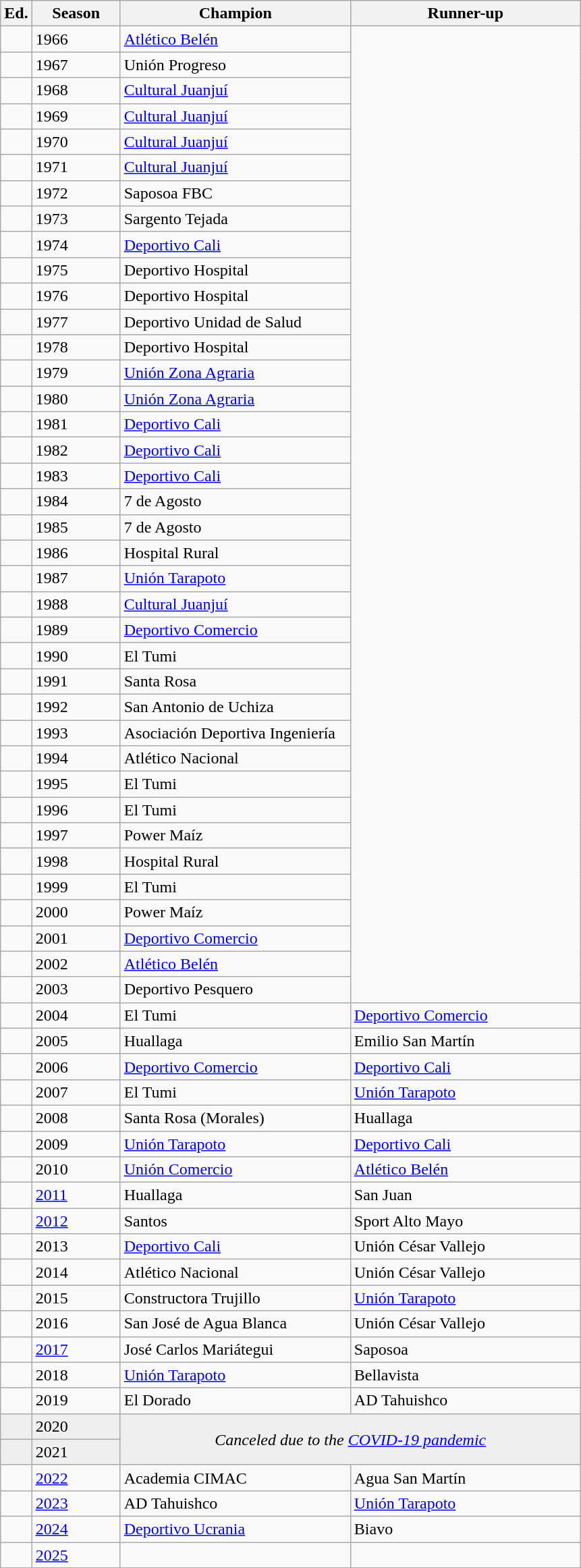<table class="wikitable sortable">
<tr>
<th width=px>Ed.</th>
<th width=80px>Season</th>
<th width=220px>Champion</th>
<th width=220px>Runner-up</th>
</tr>
<tr>
<td></td>
<td>1966</td>
<td><a href='#'>Atlético Belén</a></td>
</tr>
<tr>
<td></td>
<td>1967</td>
<td>Unión Progreso</td>
</tr>
<tr>
<td></td>
<td>1968</td>
<td><a href='#'>Cultural Juanjuí</a></td>
</tr>
<tr>
<td></td>
<td>1969</td>
<td><a href='#'>Cultural Juanjuí</a></td>
</tr>
<tr>
<td></td>
<td>1970</td>
<td><a href='#'>Cultural Juanjuí</a></td>
</tr>
<tr>
<td></td>
<td>1971</td>
<td><a href='#'>Cultural Juanjuí</a></td>
</tr>
<tr>
<td></td>
<td>1972</td>
<td>Saposoa FBC</td>
</tr>
<tr>
<td></td>
<td>1973</td>
<td>Sargento Tejada</td>
</tr>
<tr>
<td></td>
<td>1974</td>
<td><a href='#'>Deportivo Cali</a></td>
</tr>
<tr>
<td></td>
<td>1975</td>
<td>Deportivo Hospital</td>
</tr>
<tr>
<td></td>
<td>1976</td>
<td>Deportivo Hospital</td>
</tr>
<tr>
<td></td>
<td>1977</td>
<td>Deportivo Unidad de Salud</td>
</tr>
<tr>
<td></td>
<td>1978</td>
<td>Deportivo Hospital</td>
</tr>
<tr>
<td></td>
<td>1979</td>
<td><a href='#'>Unión Zona Agraria</a></td>
</tr>
<tr>
<td></td>
<td>1980</td>
<td><a href='#'>Unión Zona Agraria</a></td>
</tr>
<tr>
<td></td>
<td>1981</td>
<td><a href='#'>Deportivo Cali</a></td>
</tr>
<tr>
<td></td>
<td>1982</td>
<td><a href='#'>Deportivo Cali</a></td>
</tr>
<tr>
<td></td>
<td>1983</td>
<td><a href='#'>Deportivo Cali</a></td>
</tr>
<tr>
<td></td>
<td>1984</td>
<td>7 de Agosto</td>
</tr>
<tr>
<td></td>
<td>1985</td>
<td>7 de Agosto</td>
</tr>
<tr>
<td></td>
<td>1986</td>
<td>Hospital Rural</td>
</tr>
<tr>
<td></td>
<td>1987</td>
<td><a href='#'>Unión Tarapoto</a></td>
</tr>
<tr>
<td></td>
<td>1988</td>
<td><a href='#'>Cultural Juanjuí</a></td>
</tr>
<tr>
<td></td>
<td>1989</td>
<td><a href='#'>Deportivo Comercio</a></td>
</tr>
<tr>
<td></td>
<td>1990</td>
<td>El Tumi</td>
</tr>
<tr>
<td></td>
<td>1991</td>
<td>Santa Rosa</td>
</tr>
<tr>
<td></td>
<td>1992</td>
<td>San Antonio de Uchiza</td>
</tr>
<tr>
<td></td>
<td>1993</td>
<td>Asociación Deportiva Ingeniería</td>
</tr>
<tr>
<td></td>
<td>1994</td>
<td>Atlético Nacional</td>
</tr>
<tr>
<td></td>
<td>1995</td>
<td>El Tumi</td>
</tr>
<tr>
<td></td>
<td>1996</td>
<td>El Tumi</td>
</tr>
<tr>
<td></td>
<td>1997</td>
<td>Power Maíz</td>
</tr>
<tr>
<td></td>
<td>1998</td>
<td>Hospital Rural</td>
</tr>
<tr>
<td></td>
<td>1999</td>
<td>El Tumi</td>
</tr>
<tr>
<td></td>
<td>2000</td>
<td>Power Maíz</td>
</tr>
<tr>
<td></td>
<td>2001</td>
<td><a href='#'>Deportivo Comercio</a></td>
</tr>
<tr>
<td></td>
<td>2002</td>
<td><a href='#'>Atlético Belén</a></td>
</tr>
<tr>
<td></td>
<td>2003</td>
<td>Deportivo Pesquero</td>
</tr>
<tr>
<td></td>
<td>2004</td>
<td>El Tumi</td>
<td><a href='#'>Deportivo Comercio</a></td>
</tr>
<tr>
<td></td>
<td>2005</td>
<td>Huallaga</td>
<td>Emilio San Martín</td>
</tr>
<tr>
<td></td>
<td>2006</td>
<td><a href='#'>Deportivo Comercio</a></td>
<td><a href='#'>Deportivo Cali</a></td>
</tr>
<tr>
<td></td>
<td>2007</td>
<td>El Tumi</td>
<td><a href='#'>Unión Tarapoto</a></td>
</tr>
<tr>
<td></td>
<td>2008</td>
<td>Santa Rosa (Morales)</td>
<td>Huallaga</td>
</tr>
<tr>
<td></td>
<td>2009</td>
<td><a href='#'>Unión Tarapoto</a></td>
<td><a href='#'>Deportivo Cali</a></td>
</tr>
<tr>
<td></td>
<td>2010</td>
<td><a href='#'>Unión Comercio</a></td>
<td><a href='#'>Atlético Belén</a></td>
</tr>
<tr>
<td></td>
<td><a href='#'>2011</a></td>
<td>Huallaga</td>
<td>San Juan</td>
</tr>
<tr>
<td></td>
<td><a href='#'>2012</a></td>
<td>Santos</td>
<td>Sport Alto Mayo</td>
</tr>
<tr>
<td></td>
<td>2013</td>
<td><a href='#'>Deportivo Cali</a></td>
<td>Unión César Vallejo</td>
</tr>
<tr>
<td></td>
<td>2014</td>
<td>Atlético Nacional</td>
<td>Unión César Vallejo</td>
</tr>
<tr>
<td></td>
<td>2015</td>
<td>Constructora Trujillo</td>
<td><a href='#'>Unión Tarapoto</a></td>
</tr>
<tr>
<td></td>
<td>2016</td>
<td>San José de Agua Blanca</td>
<td>Unión César Vallejo</td>
</tr>
<tr>
<td></td>
<td><a href='#'>2017</a></td>
<td>José Carlos Mariátegui</td>
<td>Saposoa</td>
</tr>
<tr>
<td></td>
<td>2018</td>
<td><a href='#'>Unión Tarapoto</a></td>
<td>Bellavista</td>
</tr>
<tr>
<td></td>
<td>2019</td>
<td>El Dorado</td>
<td>AD Tahuishco</td>
</tr>
<tr bgcolor=#efefef>
<td></td>
<td>2020</td>
<td rowspan=2 colspan="2" align=center><em>Canceled due to the <a href='#'>COVID-19 pandemic</a></em></td>
</tr>
<tr bgcolor=#efefef>
<td></td>
<td>2021</td>
</tr>
<tr>
<td></td>
<td><a href='#'>2022</a></td>
<td>Academia CIMAC</td>
<td>Agua San Martín</td>
</tr>
<tr>
<td></td>
<td><a href='#'>2023</a></td>
<td>AD Tahuishco</td>
<td><a href='#'>Unión Tarapoto</a></td>
</tr>
<tr>
<td></td>
<td><a href='#'>2024</a></td>
<td><a href='#'>Deportivo Ucrania</a></td>
<td>Biavo</td>
</tr>
<tr>
<td></td>
<td><a href='#'>2025</a></td>
<td></td>
<td></td>
</tr>
<tr>
</tr>
</table>
